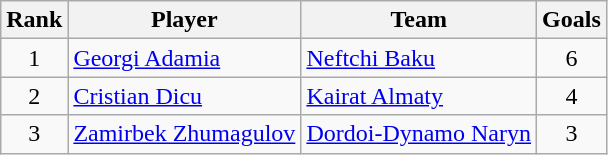<table class="wikitable">
<tr>
<th>Rank</th>
<th>Player</th>
<th>Team</th>
<th>Goals</th>
</tr>
<tr>
<td align=center>1</td>
<td> <a href='#'>Georgi Adamia</a></td>
<td> <a href='#'>Neftchi Baku</a></td>
<td align=center>6</td>
</tr>
<tr>
<td align=center>2</td>
<td> <a href='#'>Cristian Dicu</a></td>
<td> <a href='#'>Kairat Almaty</a></td>
<td align=center>4</td>
</tr>
<tr>
<td align=center>3</td>
<td> <a href='#'>Zamirbek Zhumagulov</a></td>
<td> <a href='#'>Dordoi-Dynamo Naryn</a></td>
<td align=center>3</td>
</tr>
</table>
